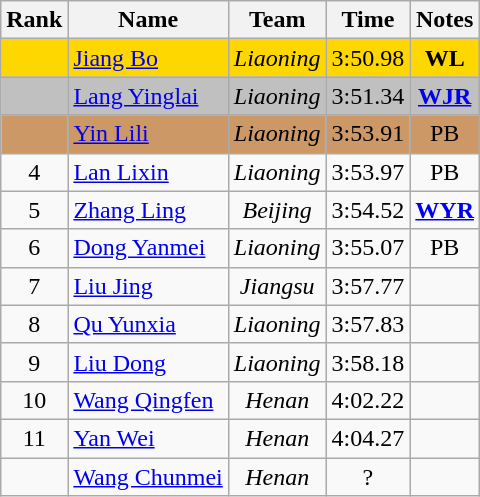<table class="wikitable sortable" style="text-align:center">
<tr>
<th>Rank</th>
<th>Name</th>
<th>Team</th>
<th>Time</th>
<th>Notes</th>
</tr>
<tr bgcolor="gold">
<td></td>
<td align="left"><a href='#'>Jiang Bo</a></td>
<td><em>Liaoning</em></td>
<td>3:50.98</td>
<td><strong>WL</strong></td>
</tr>
<tr bgcolor="silver">
<td></td>
<td align="left"><a href='#'>Lang Yinglai</a></td>
<td><em>Liaoning</em></td>
<td>3:51.34</td>
<td><strong><a href='#'>WJR</a></strong></td>
</tr>
<tr bgcolor="cc9966">
<td></td>
<td align="left"><a href='#'>Yin Lili</a></td>
<td><em>Liaoning</em></td>
<td>3:53.91</td>
<td>PB</td>
</tr>
<tr>
<td>4</td>
<td align="left"><a href='#'>Lan Lixin</a></td>
<td><em>Liaoning</em></td>
<td>3:53.97</td>
<td>PB</td>
</tr>
<tr>
<td>5</td>
<td align="left"><a href='#'>Zhang Ling</a></td>
<td><em>Beijing</em></td>
<td>3:54.52</td>
<td><strong><a href='#'>WYR</a></strong></td>
</tr>
<tr>
<td>6</td>
<td align="left"><a href='#'>Dong Yanmei</a></td>
<td><em>Liaoning</em></td>
<td>3:55.07</td>
<td>PB</td>
</tr>
<tr>
<td>7</td>
<td align="left"><a href='#'>Liu Jing</a></td>
<td><em>Jiangsu</em></td>
<td>3:57.77</td>
<td></td>
</tr>
<tr>
<td>8</td>
<td align="left"><a href='#'>Qu Yunxia</a></td>
<td><em>Liaoning</em></td>
<td>3:57.83</td>
<td></td>
</tr>
<tr>
<td>9</td>
<td align="left"><a href='#'>Liu Dong</a></td>
<td><em>Liaoning</em></td>
<td>3:58.18</td>
<td></td>
</tr>
<tr>
<td>10</td>
<td align="left"><a href='#'>Wang Qingfen</a></td>
<td><em>Henan</em></td>
<td>4:02.22</td>
<td></td>
</tr>
<tr>
<td>11</td>
<td align="left"><a href='#'>Yan Wei</a></td>
<td><em>Henan</em></td>
<td>4:04.27</td>
<td></td>
</tr>
<tr>
<td></td>
<td align="left"><a href='#'>Wang Chunmei</a></td>
<td><em>Henan</em></td>
<td>?</td>
<td></td>
</tr>
</table>
